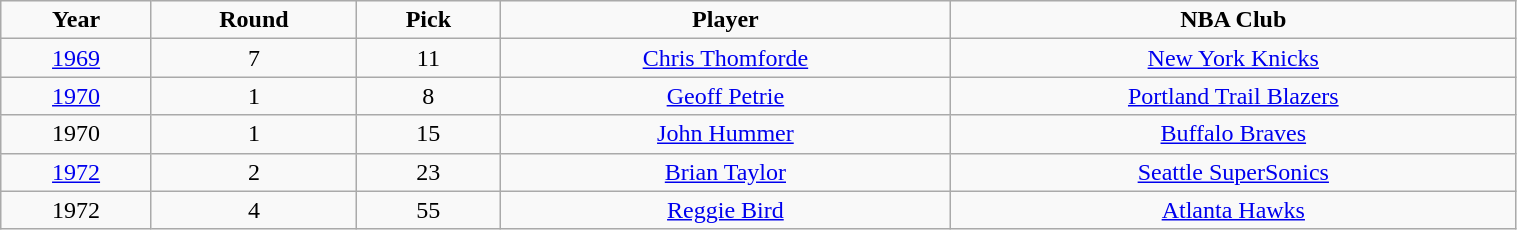<table class="wikitable" style="width:80%;">
<tr style="text-align:center;">
<td><strong>Year</strong></td>
<td><strong>Round</strong></td>
<td><strong>Pick</strong></td>
<td><strong>Player</strong></td>
<td><strong>NBA Club</strong></td>
</tr>
<tr style="text-align:center;" bgcolor="">
<td><a href='#'>1969</a></td>
<td>7</td>
<td>11</td>
<td><a href='#'>Chris Thomforde</a></td>
<td><a href='#'>New York Knicks</a></td>
</tr>
<tr style="text-align:center;" bgcolor="">
<td><a href='#'>1970</a></td>
<td>1</td>
<td>8</td>
<td><a href='#'>Geoff Petrie</a></td>
<td><a href='#'>Portland Trail Blazers</a></td>
</tr>
<tr style="text-align:center;" bgcolor="">
<td>1970</td>
<td>1</td>
<td>15</td>
<td><a href='#'>John Hummer</a></td>
<td><a href='#'>Buffalo Braves</a></td>
</tr>
<tr style="text-align:center;" bgcolor="">
<td><a href='#'>1972</a></td>
<td>2</td>
<td>23</td>
<td><a href='#'>Brian Taylor</a></td>
<td><a href='#'>Seattle SuperSonics</a></td>
</tr>
<tr style="text-align:center;" bgcolor="">
<td>1972</td>
<td>4</td>
<td>55</td>
<td><a href='#'>Reggie Bird</a></td>
<td><a href='#'>Atlanta Hawks</a></td>
</tr>
</table>
